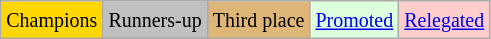<table class="wikitable">
<tr>
<td bgcolor=gold><small>Champions</small></td>
<td bgcolor=silver><small>Runners-up</small></td>
<td bgcolor=#deb678><small>Third place</small></td>
<td bgcolor="#DDFFDD"><small><a href='#'>Promoted</a></small></td>
<td bgcolor="#FFCCCC"><small><a href='#'>Relegated</a></small></td>
</tr>
</table>
